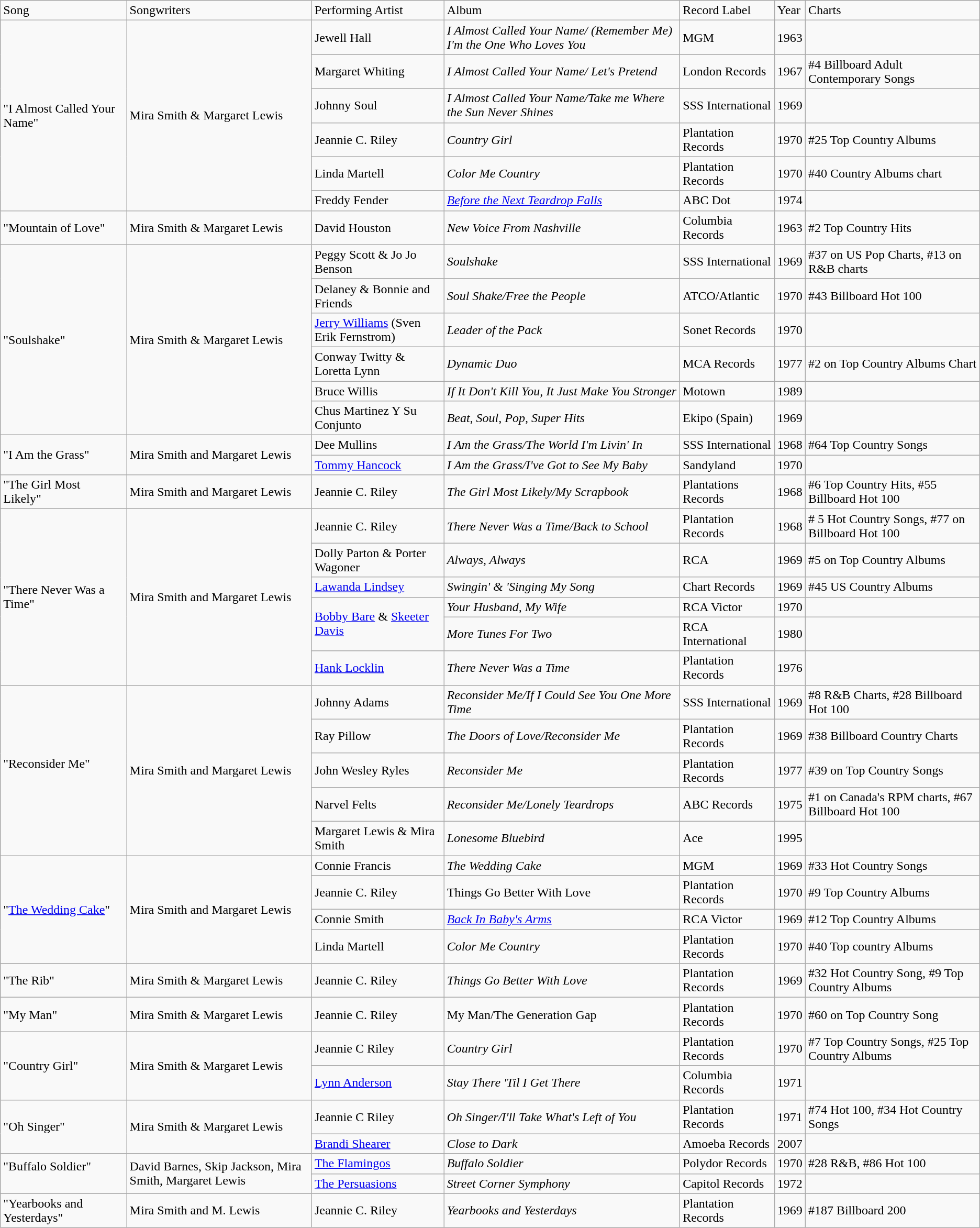<table class="wikitable">
<tr>
<td>Song</td>
<td>Songwriters</td>
<td>Performing Artist</td>
<td>Album</td>
<td>Record Label</td>
<td>Year</td>
<td>Charts</td>
</tr>
<tr>
<td rowspan="6">"I Almost Called Your Name"</td>
<td rowspan="6">Mira Smith & Margaret Lewis</td>
<td>Jewell Hall</td>
<td><em>I Almost Called Your Name/ (Remember  Me) I'm the One Who Loves You</em></td>
<td>MGM</td>
<td>1963</td>
<td></td>
</tr>
<tr>
<td>Margaret Whiting</td>
<td><em>I Almost Called Your Name/ Let's Pretend</em></td>
<td>London Records</td>
<td>1967</td>
<td>#4 Billboard Adult Contemporary Songs</td>
</tr>
<tr>
<td>Johnny Soul</td>
<td><em>I Almost Called Your Name/Take  me Where the Sun Never Shines</em></td>
<td>SSS International</td>
<td>1969</td>
<td></td>
</tr>
<tr>
<td>Jeannie C. Riley</td>
<td><em>Country Girl</em></td>
<td>Plantation Records</td>
<td>1970</td>
<td>#25 Top Country Albums</td>
</tr>
<tr>
<td>Linda Martell</td>
<td><em>Color Me Country</em></td>
<td>Plantation Records</td>
<td>1970</td>
<td>#40 Country Albums chart</td>
</tr>
<tr>
<td>Freddy Fender</td>
<td><em><a href='#'>Before the Next Teardrop Falls</a></em></td>
<td>ABC Dot</td>
<td>1974</td>
<td></td>
</tr>
<tr>
<td>"Mountain of Love"</td>
<td>Mira Smith & Margaret Lewis</td>
<td>David Houston</td>
<td><em>New Voice From Nashville</em></td>
<td>Columbia Records</td>
<td>1963</td>
<td>#2 Top Country Hits</td>
</tr>
<tr>
<td rowspan="6">"Soulshake"</td>
<td rowspan="6">Mira Smith & Margaret Lewis</td>
<td>Peggy Scott & Jo Jo Benson</td>
<td><em>Soulshake</em></td>
<td>SSS International</td>
<td>1969</td>
<td>#37 on US Pop Charts, #13 on R&B charts</td>
</tr>
<tr>
<td>Delaney & Bonnie and Friends</td>
<td><em>Soul Shake/Free the People</em></td>
<td>ATCO/Atlantic</td>
<td>1970</td>
<td>#43 Billboard Hot 100</td>
</tr>
<tr>
<td><a href='#'>Jerry Williams</a> (Sven Erik Fernstrom)</td>
<td><em>Leader of the Pack</em></td>
<td>Sonet Records</td>
<td>1970</td>
<td></td>
</tr>
<tr>
<td>Conway Twitty & Loretta Lynn</td>
<td><em>Dynamic Duo</em></td>
<td>MCA Records</td>
<td>1977</td>
<td>#2 on Top Country Albums Chart</td>
</tr>
<tr>
<td>Bruce Willis</td>
<td><em>If It Don't Kill You, It Just  Make You Stronger</em></td>
<td>Motown</td>
<td>1989</td>
<td></td>
</tr>
<tr>
<td>Chus Martinez Y Su Conjunto</td>
<td><em>Beat, Soul, Pop, Super Hits</em></td>
<td>Ekipo (Spain)</td>
<td>1969</td>
<td></td>
</tr>
<tr>
<td rowspan="2">"I Am the Grass"</td>
<td rowspan="2">Mira Smith and Margaret Lewis</td>
<td>Dee Mullins</td>
<td><em>I Am the Grass/The World I'm  Livin' In</em></td>
<td>SSS International</td>
<td>1968</td>
<td>#64 Top Country Songs</td>
</tr>
<tr>
<td><a href='#'>Tommy Hancock</a></td>
<td><em>I Am the Grass/I've Got to See  My Baby</em></td>
<td>Sandyland</td>
<td>1970</td>
<td></td>
</tr>
<tr>
<td>"The Girl Most Likely"             </td>
<td>Mira Smith and Margaret Lewis</td>
<td>Jeannie C. Riley</td>
<td><em>The Girl Most Likely/My  Scrapbook</em></td>
<td>Plantations Records</td>
<td>1968</td>
<td>#6 Top Country Hits, #55 Billboard Hot 100</td>
</tr>
<tr>
<td rowspan="6">"There Never Was a Time"</td>
<td rowspan="6">Mira Smith and Margaret Lewis</td>
<td>Jeannie C. Riley</td>
<td><em>There Never Was a Time/Back to  School</em></td>
<td>Plantation Records</td>
<td>1968</td>
<td># 5 Hot Country Songs, #77 on Billboard Hot 100</td>
</tr>
<tr>
<td>Dolly Parton & Porter Wagoner</td>
<td><em>Always, Always</em></td>
<td>RCA</td>
<td>1969</td>
<td>#5 on Top Country Albums</td>
</tr>
<tr>
<td><a href='#'>Lawanda Lindsey</a></td>
<td><em>Swingin' & 'Singing My Song</em></td>
<td>Chart Records</td>
<td>1969</td>
<td>#45 US Country Albums</td>
</tr>
<tr>
<td rowspan="2"><a href='#'>Bobby Bare</a> & <a href='#'>Skeeter Davis</a></td>
<td><em>Your Husband, My Wife</em></td>
<td>RCA Victor</td>
<td>1970</td>
<td></td>
</tr>
<tr>
<td><em>More Tunes For Two</em></td>
<td>RCA International</td>
<td>1980</td>
<td></td>
</tr>
<tr>
<td><a href='#'>Hank Locklin</a></td>
<td><em>There Never Was a Time</em></td>
<td>Plantation Records</td>
<td>1976</td>
<td></td>
</tr>
<tr>
<td rowspan="5">"Reconsider Me"                    </td>
<td rowspan="5">Mira Smith and Margaret Lewis</td>
<td>Johnny Adams</td>
<td><em>Reconsider Me/If I Could See  You One More Time</em></td>
<td>SSS International</td>
<td>1969</td>
<td>#8 R&B Charts, #28 Billboard Hot 100</td>
</tr>
<tr>
<td>Ray Pillow</td>
<td><em>The Doors of Love/Reconsider Me</em></td>
<td>Plantation Records</td>
<td>1969</td>
<td>#38 Billboard Country Charts</td>
</tr>
<tr>
<td>John Wesley Ryles</td>
<td><em>Reconsider Me</em></td>
<td>Plantation Records</td>
<td>1977</td>
<td>#39 on Top Country Songs</td>
</tr>
<tr>
<td>Narvel Felts</td>
<td><em>Reconsider Me/Lonely Teardrops</em></td>
<td>ABC Records</td>
<td>1975</td>
<td>#1 on Canada's RPM charts, #67 Billboard Hot 100</td>
</tr>
<tr>
<td>Margaret Lewis & Mira Smith</td>
<td><em>Lonesome Bluebird</em></td>
<td>Ace</td>
<td>1995</td>
<td></td>
</tr>
<tr>
<td rowspan="4">"<a href='#'>The Wedding Cake</a>"</td>
<td rowspan="4">Mira Smith and Margaret Lewis</td>
<td>Connie Francis</td>
<td><em>The Wedding Cake</em></td>
<td>MGM</td>
<td>1969</td>
<td>#33 Hot Country Songs</td>
</tr>
<tr>
<td>Jeannie C. Riley</td>
<td>Things Go Better With Love</td>
<td>Plantation Records</td>
<td>1970</td>
<td>#9 Top Country Albums</td>
</tr>
<tr>
<td>Connie Smith</td>
<td><em><a href='#'>Back In Baby's Arms</a></em></td>
<td>RCA Victor</td>
<td>1969</td>
<td>#12 Top Country Albums</td>
</tr>
<tr>
<td>Linda Martell</td>
<td><em>Color Me Country</em></td>
<td>Plantation Records</td>
<td>1970</td>
<td>#40 Top country Albums</td>
</tr>
<tr>
<td>"The Rib"</td>
<td>Mira Smith & Margaret Lewis</td>
<td>Jeannie C. Riley</td>
<td><em>Things Go Better With Love</em></td>
<td>Plantation Records</td>
<td>1969</td>
<td>#32 Hot Country Song, #9 Top Country Albums</td>
</tr>
<tr>
<td>"My Man"                </td>
<td>Mira Smith & Margaret Lewis</td>
<td>Jeannie C. Riley</td>
<td>My Man/The Generation Gap</td>
<td>Plantation Records</td>
<td>1970</td>
<td>#60 on Top Country Song</td>
</tr>
<tr>
<td rowspan="2">"Country Girl"      </td>
<td rowspan="2">Mira Smith & Margaret Lewis</td>
<td>Jeannie C Riley</td>
<td><em>Country Girl</em></td>
<td>Plantation Records</td>
<td>1970</td>
<td>#7 Top Country Songs, #25 Top Country Albums</td>
</tr>
<tr>
<td><a href='#'>Lynn Anderson</a></td>
<td><em>Stay There 'Til I Get There</em></td>
<td>Columbia Records</td>
<td>1971</td>
<td></td>
</tr>
<tr>
<td rowspan="2">"Oh Singer"</td>
<td rowspan="2">Mira Smith & Margaret Lewis</td>
<td>Jeannie C Riley</td>
<td><em>Oh Singer/I'll Take What's Left  of You</em></td>
<td>Plantation Records</td>
<td>1971</td>
<td>#74 Hot 100, #34 Hot Country Songs</td>
</tr>
<tr>
<td><a href='#'>Brandi Shearer</a></td>
<td><em>Close to Dark</em></td>
<td>Amoeba Records</td>
<td>2007</td>
<td></td>
</tr>
<tr>
<td rowspan="2">"Buffalo Soldier"                            </td>
<td rowspan="2">David Barnes, Skip Jackson, Mira Smith, Margaret Lewis</td>
<td><a href='#'>The Flamingos</a></td>
<td><em>Buffalo Soldier</em></td>
<td>Polydor Records</td>
<td>1970</td>
<td>#28 R&B, #86 Hot 100</td>
</tr>
<tr>
<td><a href='#'>The Persuasions</a></td>
<td><em>Street Corner Symphony</em></td>
<td>Capitol Records</td>
<td>1972</td>
<td></td>
</tr>
<tr>
<td>"Yearbooks and Yesterdays"</td>
<td>Mira Smith and M. Lewis</td>
<td>Jeannie C. Riley</td>
<td><em>Yearbooks and Yesterdays</em></td>
<td>Plantation Records</td>
<td>1969</td>
<td>#187 Billboard 200</td>
</tr>
</table>
